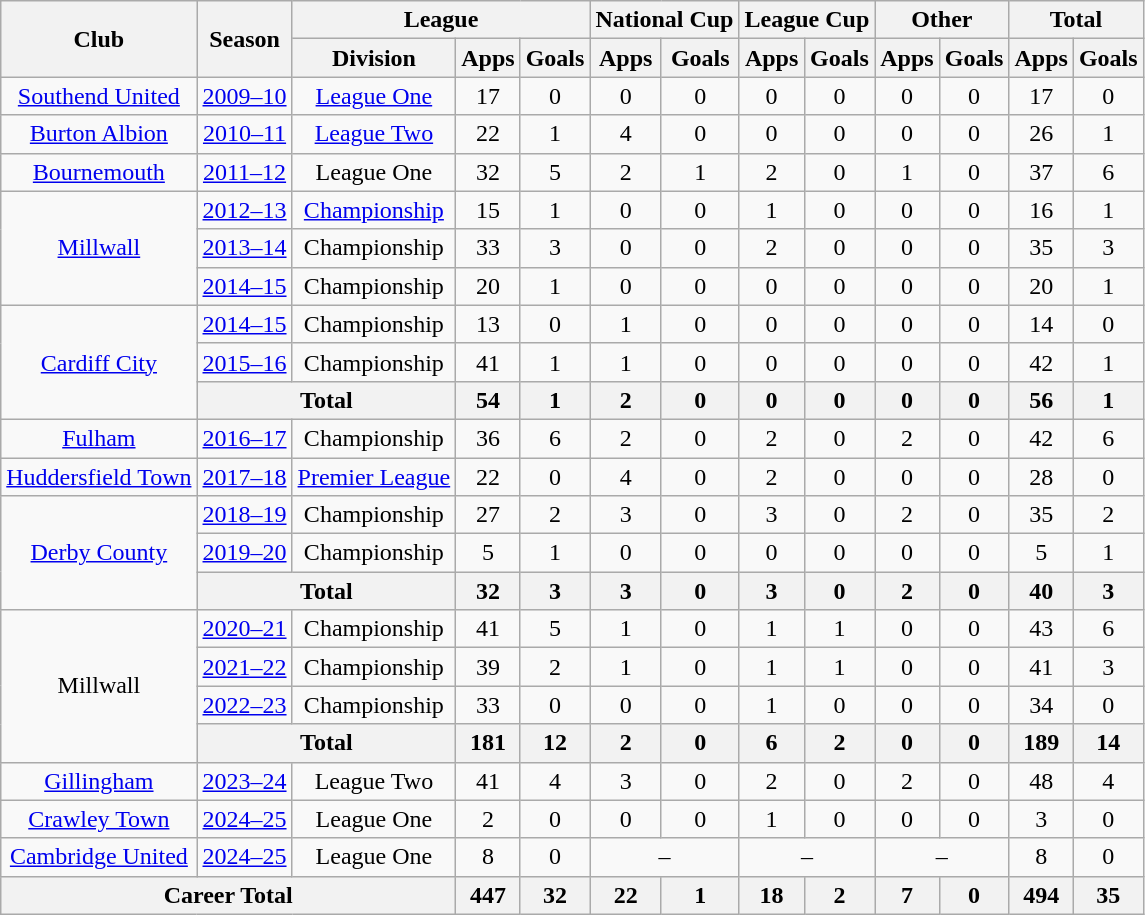<table class="wikitable" style="text-align: center">
<tr>
<th rowspan="2">Club</th>
<th rowspan="2">Season</th>
<th colspan="3">League</th>
<th colspan="2">National Cup</th>
<th colspan="2">League Cup</th>
<th colspan="2">Other</th>
<th colspan="2">Total</th>
</tr>
<tr>
<th>Division</th>
<th>Apps</th>
<th>Goals</th>
<th>Apps</th>
<th>Goals</th>
<th>Apps</th>
<th>Goals</th>
<th>Apps</th>
<th>Goals</th>
<th>Apps</th>
<th>Goals</th>
</tr>
<tr>
<td><a href='#'>Southend United</a></td>
<td><a href='#'>2009–10</a></td>
<td><a href='#'>League One</a></td>
<td>17</td>
<td>0</td>
<td>0</td>
<td>0</td>
<td>0</td>
<td>0</td>
<td>0</td>
<td>0</td>
<td>17</td>
<td>0</td>
</tr>
<tr>
<td><a href='#'>Burton Albion</a></td>
<td><a href='#'>2010–11</a></td>
<td><a href='#'>League Two</a></td>
<td>22</td>
<td>1</td>
<td>4</td>
<td>0</td>
<td>0</td>
<td>0</td>
<td>0</td>
<td>0</td>
<td>26</td>
<td>1</td>
</tr>
<tr>
<td><a href='#'>Bournemouth</a></td>
<td><a href='#'>2011–12</a></td>
<td>League One</td>
<td>32</td>
<td>5</td>
<td>2</td>
<td>1</td>
<td>2</td>
<td>0</td>
<td>1</td>
<td>0</td>
<td>37</td>
<td>6</td>
</tr>
<tr>
<td rowspan="3"><a href='#'>Millwall</a></td>
<td><a href='#'>2012–13</a></td>
<td><a href='#'>Championship</a></td>
<td>15</td>
<td>1</td>
<td>0</td>
<td>0</td>
<td>1</td>
<td>0</td>
<td>0</td>
<td>0</td>
<td>16</td>
<td>1</td>
</tr>
<tr>
<td><a href='#'>2013–14</a></td>
<td>Championship</td>
<td>33</td>
<td>3</td>
<td>0</td>
<td>0</td>
<td>2</td>
<td>0</td>
<td>0</td>
<td>0</td>
<td>35</td>
<td>3</td>
</tr>
<tr>
<td><a href='#'>2014–15</a></td>
<td>Championship</td>
<td>20</td>
<td>1</td>
<td>0</td>
<td>0</td>
<td>0</td>
<td>0</td>
<td>0</td>
<td>0</td>
<td>20</td>
<td>1</td>
</tr>
<tr>
<td rowspan="3"><a href='#'>Cardiff City</a></td>
<td><a href='#'>2014–15</a></td>
<td>Championship</td>
<td>13</td>
<td>0</td>
<td>1</td>
<td>0</td>
<td>0</td>
<td>0</td>
<td>0</td>
<td>0</td>
<td>14</td>
<td>0</td>
</tr>
<tr>
<td><a href='#'>2015–16</a></td>
<td>Championship</td>
<td>41</td>
<td>1</td>
<td>1</td>
<td>0</td>
<td>0</td>
<td>0</td>
<td>0</td>
<td>0</td>
<td>42</td>
<td>1</td>
</tr>
<tr>
<th colspan="2">Total</th>
<th>54</th>
<th>1</th>
<th>2</th>
<th>0</th>
<th>0</th>
<th>0</th>
<th>0</th>
<th>0</th>
<th>56</th>
<th>1</th>
</tr>
<tr>
<td><a href='#'>Fulham</a></td>
<td><a href='#'>2016–17</a></td>
<td>Championship</td>
<td>36</td>
<td>6</td>
<td>2</td>
<td>0</td>
<td>2</td>
<td>0</td>
<td>2</td>
<td>0</td>
<td>42</td>
<td>6</td>
</tr>
<tr>
<td><a href='#'>Huddersfield Town</a></td>
<td><a href='#'>2017–18</a></td>
<td><a href='#'>Premier League</a></td>
<td>22</td>
<td>0</td>
<td>4</td>
<td>0</td>
<td>2</td>
<td>0</td>
<td>0</td>
<td>0</td>
<td>28</td>
<td>0</td>
</tr>
<tr>
<td rowspan="3"><a href='#'>Derby County</a></td>
<td><a href='#'>2018–19</a></td>
<td>Championship</td>
<td>27</td>
<td>2</td>
<td>3</td>
<td>0</td>
<td>3</td>
<td>0</td>
<td>2</td>
<td>0</td>
<td>35</td>
<td>2</td>
</tr>
<tr>
<td><a href='#'>2019–20</a></td>
<td>Championship</td>
<td>5</td>
<td>1</td>
<td>0</td>
<td>0</td>
<td>0</td>
<td>0</td>
<td>0</td>
<td>0</td>
<td>5</td>
<td>1</td>
</tr>
<tr>
<th colspan="2">Total</th>
<th>32</th>
<th>3</th>
<th>3</th>
<th>0</th>
<th>3</th>
<th>0</th>
<th>2</th>
<th>0</th>
<th>40</th>
<th>3</th>
</tr>
<tr>
<td rowspan="4">Millwall</td>
<td><a href='#'>2020–21</a></td>
<td>Championship</td>
<td>41</td>
<td>5</td>
<td>1</td>
<td>0</td>
<td>1</td>
<td>1</td>
<td>0</td>
<td>0</td>
<td>43</td>
<td>6</td>
</tr>
<tr>
<td><a href='#'>2021–22</a></td>
<td>Championship</td>
<td>39</td>
<td>2</td>
<td>1</td>
<td>0</td>
<td>1</td>
<td>1</td>
<td>0</td>
<td>0</td>
<td>41</td>
<td>3</td>
</tr>
<tr>
<td><a href='#'>2022–23</a></td>
<td>Championship</td>
<td>33</td>
<td>0</td>
<td>0</td>
<td>0</td>
<td>1</td>
<td>0</td>
<td>0</td>
<td>0</td>
<td>34</td>
<td>0</td>
</tr>
<tr>
<th colspan="2">Total</th>
<th>181</th>
<th>12</th>
<th>2</th>
<th>0</th>
<th>6</th>
<th>2</th>
<th>0</th>
<th>0</th>
<th>189</th>
<th>14</th>
</tr>
<tr>
<td><a href='#'>Gillingham</a></td>
<td><a href='#'>2023–24</a></td>
<td>League Two</td>
<td>41</td>
<td>4</td>
<td>3</td>
<td>0</td>
<td>2</td>
<td>0</td>
<td>2</td>
<td>0</td>
<td>48</td>
<td>4</td>
</tr>
<tr>
<td><a href='#'>Crawley Town</a></td>
<td><a href='#'>2024–25</a></td>
<td>League One</td>
<td>2</td>
<td>0</td>
<td>0</td>
<td>0</td>
<td>1</td>
<td>0</td>
<td>0</td>
<td>0</td>
<td>3</td>
<td>0</td>
</tr>
<tr>
<td><a href='#'>Cambridge United</a></td>
<td><a href='#'>2024–25</a></td>
<td>League One</td>
<td>8</td>
<td>0</td>
<td colspan=2>–</td>
<td colspan=2>–</td>
<td colspan=2>–</td>
<td>8</td>
<td>0</td>
</tr>
<tr>
<th colspan="3">Career Total</th>
<th>447</th>
<th>32</th>
<th>22</th>
<th>1</th>
<th>18</th>
<th>2</th>
<th>7</th>
<th>0</th>
<th>494</th>
<th>35</th>
</tr>
</table>
